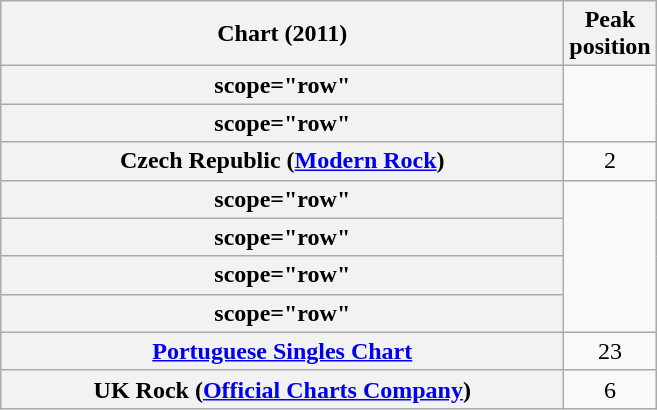<table class="wikitable sortable plainrowheaders">
<tr>
<th scope="col" style="width:23em;">Chart (2011)</th>
<th scope="col">Peak<br>position</th>
</tr>
<tr>
<th>scope="row" </th>
</tr>
<tr>
<th>scope="row" </th>
</tr>
<tr>
<th scope="row">Czech Republic (<a href='#'>Modern Rock</a>)</th>
<td style="text-align:center;">2</td>
</tr>
<tr>
<th>scope="row" </th>
</tr>
<tr>
<th>scope="row" </th>
</tr>
<tr>
<th>scope="row" </th>
</tr>
<tr>
<th>scope="row" </th>
</tr>
<tr>
<th scope="row"><a href='#'>Portuguese Singles Chart</a></th>
<td style="text-align:center;">23</td>
</tr>
<tr>
<th scope="row">UK Rock (<a href='#'>Official Charts Company</a>)</th>
<td style="text-align:center;">6</td>
</tr>
</table>
